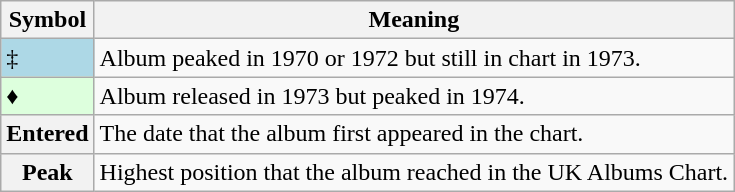<table Class="wikitable">
<tr>
<th>Symbol</th>
<th>Meaning</th>
</tr>
<tr>
<td bgcolor=lightblue>‡</td>
<td>Album peaked in 1970 or 1972 but still in chart in 1973.</td>
</tr>
<tr>
<td bgcolor=#DDFFDD>♦</td>
<td>Album released in 1973 but peaked in 1974.</td>
</tr>
<tr>
<th>Entered</th>
<td>The date that the album first appeared in the chart.</td>
</tr>
<tr>
<th>Peak</th>
<td>Highest position that the album reached in the UK Albums Chart.</td>
</tr>
</table>
